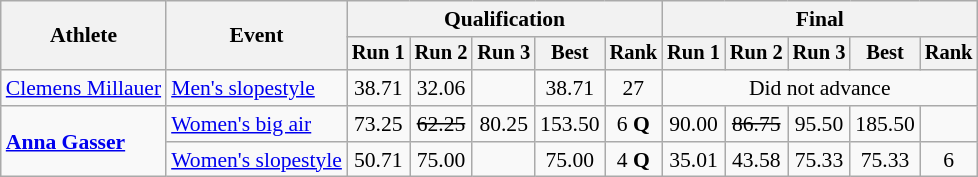<table class=wikitable style="font-size:90%; text-align:center">
<tr>
<th rowspan=2>Athlete</th>
<th rowspan=2>Event</th>
<th colspan=5>Qualification</th>
<th colspan=5>Final</th>
</tr>
<tr style=font-size:95%>
<th>Run 1</th>
<th>Run 2</th>
<th>Run 3</th>
<th>Best</th>
<th>Rank</th>
<th>Run 1</th>
<th>Run 2</th>
<th>Run 3</th>
<th>Best</th>
<th>Rank</th>
</tr>
<tr>
<td align=left><a href='#'>Clemens Millauer</a></td>
<td align=left><a href='#'>Men's slopestyle</a></td>
<td>38.71</td>
<td>32.06</td>
<td></td>
<td>38.71</td>
<td>27</td>
<td colspan=5>Did not advance</td>
</tr>
<tr>
<td align=left rowspan=2><strong><a href='#'>Anna Gasser</a></strong></td>
<td align=left><a href='#'>Women's big air</a></td>
<td>73.25</td>
<td><s>62.25</s></td>
<td>80.25</td>
<td>153.50</td>
<td>6 <strong>Q</strong></td>
<td>90.00</td>
<td><s>86.75</s></td>
<td>95.50</td>
<td>185.50</td>
<td></td>
</tr>
<tr>
<td align=left><a href='#'>Women's slopestyle</a></td>
<td>50.71</td>
<td>75.00</td>
<td></td>
<td>75.00</td>
<td>4 <strong>Q</strong></td>
<td>35.01</td>
<td>43.58</td>
<td>75.33</td>
<td>75.33</td>
<td>6</td>
</tr>
</table>
